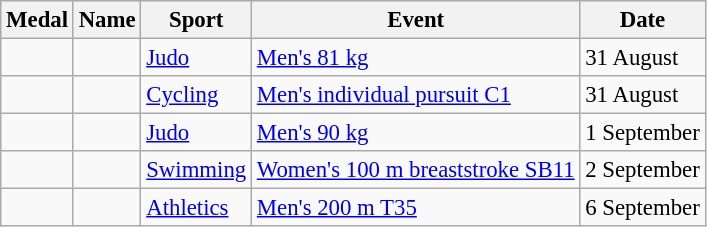<table class="wikitable sortable" style="font-size:95%">
<tr>
<th>Medal</th>
<th>Name</th>
<th>Sport</th>
<th>Event</th>
<th>Date</th>
</tr>
<tr>
<td></td>
<td></td>
<td><a href='#'>Judo</a></td>
<td><a href='#'>Men's 81 kg</a></td>
<td>31 August</td>
</tr>
<tr>
<td></td>
<td></td>
<td><a href='#'>Cycling</a></td>
<td><a href='#'>Men's individual pursuit C1</a></td>
<td>31 August</td>
</tr>
<tr>
<td></td>
<td></td>
<td><a href='#'>Judo</a></td>
<td><a href='#'>Men's 90 kg</a></td>
<td>1 September</td>
</tr>
<tr>
<td></td>
<td></td>
<td><a href='#'>Swimming</a></td>
<td><a href='#'>Women's 100 m breaststroke SB11</a></td>
<td>2 September</td>
</tr>
<tr>
<td></td>
<td></td>
<td><a href='#'>Athletics</a></td>
<td><a href='#'>Men's 200 m T35</a></td>
<td>6 September</td>
</tr>
</table>
